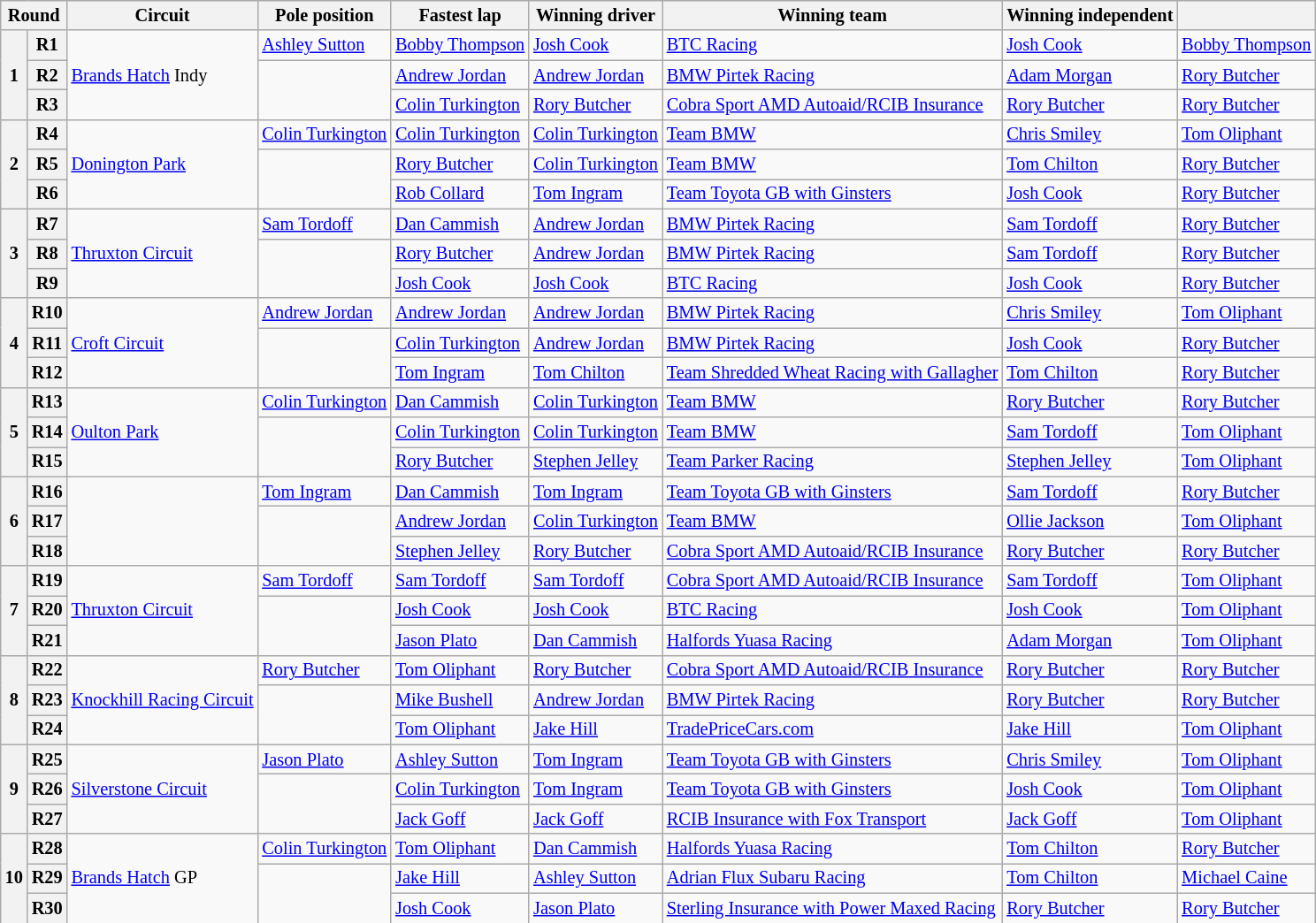<table class="wikitable" style="font-size: 85%">
<tr>
<th colspan=2>Round</th>
<th>Circuit</th>
<th>Pole position</th>
<th>Fastest lap</th>
<th>Winning driver</th>
<th>Winning team</th>
<th nowrap>Winning independent</th>
<th nowrap></th>
</tr>
<tr>
<th rowspan=3>1</th>
<th>R1</th>
<td rowspan=3><a href='#'>Brands Hatch</a> Indy</td>
<td><a href='#'>Ashley Sutton</a></td>
<td nowrap><a href='#'>Bobby Thompson</a></td>
<td><a href='#'>Josh Cook</a></td>
<td><a href='#'>BTC Racing</a></td>
<td><a href='#'>Josh Cook</a></td>
<td nowrap><a href='#'>Bobby Thompson</a></td>
</tr>
<tr>
<th>R2</th>
<td rowspan="2"></td>
<td><a href='#'>Andrew Jordan</a></td>
<td><a href='#'>Andrew Jordan</a></td>
<td><a href='#'>BMW Pirtek Racing</a></td>
<td><a href='#'>Adam Morgan</a></td>
<td><a href='#'>Rory Butcher</a></td>
</tr>
<tr>
<th>R3</th>
<td><a href='#'>Colin Turkington</a></td>
<td><a href='#'>Rory Butcher</a></td>
<td><a href='#'>Cobra Sport AMD Autoaid/RCIB Insurance</a></td>
<td><a href='#'>Rory Butcher</a></td>
<td><a href='#'>Rory Butcher</a></td>
</tr>
<tr>
<th rowspan=3>2</th>
<th>R4</th>
<td rowspan=3><a href='#'>Donington Park</a></td>
<td nowrap><a href='#'>Colin Turkington</a></td>
<td nowrap><a href='#'>Colin Turkington</a></td>
<td nowrap><a href='#'>Colin Turkington</a></td>
<td nowrap><a href='#'>Team BMW</a></td>
<td><a href='#'>Chris Smiley</a></td>
<td><a href='#'>Tom Oliphant</a></td>
</tr>
<tr>
<th>R5</th>
<td rowspan="2"></td>
<td><a href='#'>Rory Butcher</a></td>
<td><a href='#'>Colin Turkington</a></td>
<td><a href='#'>Team BMW</a></td>
<td><a href='#'>Tom Chilton</a></td>
<td><a href='#'>Rory Butcher</a></td>
</tr>
<tr>
<th>R6</th>
<td><a href='#'>Rob Collard</a></td>
<td><a href='#'>Tom Ingram</a></td>
<td><a href='#'>Team Toyota GB with Ginsters</a></td>
<td><a href='#'>Josh Cook</a></td>
<td><a href='#'>Rory Butcher</a></td>
</tr>
<tr>
<th rowspan=3>3</th>
<th>R7</th>
<td rowspan=3><a href='#'>Thruxton Circuit</a></td>
<td><a href='#'>Sam Tordoff</a></td>
<td><a href='#'>Dan Cammish</a></td>
<td><a href='#'>Andrew Jordan</a></td>
<td><a href='#'>BMW Pirtek Racing</a></td>
<td><a href='#'>Sam Tordoff</a></td>
<td><a href='#'>Rory Butcher</a></td>
</tr>
<tr>
<th>R8</th>
<td rowspan="2"></td>
<td><a href='#'>Rory Butcher</a></td>
<td><a href='#'>Andrew Jordan</a></td>
<td><a href='#'>BMW Pirtek Racing</a></td>
<td><a href='#'>Sam Tordoff</a></td>
<td><a href='#'>Rory Butcher</a></td>
</tr>
<tr>
<th>R9</th>
<td><a href='#'>Josh Cook</a></td>
<td><a href='#'>Josh Cook</a></td>
<td><a href='#'>BTC Racing</a></td>
<td><a href='#'>Josh Cook</a></td>
<td><a href='#'>Rory Butcher</a></td>
</tr>
<tr>
<th rowspan=3>4</th>
<th>R10</th>
<td rowspan=3><a href='#'>Croft Circuit</a></td>
<td><a href='#'>Andrew Jordan</a></td>
<td><a href='#'>Andrew Jordan</a></td>
<td><a href='#'>Andrew Jordan</a></td>
<td><a href='#'>BMW Pirtek Racing</a></td>
<td><a href='#'>Chris Smiley</a></td>
<td><a href='#'>Tom Oliphant</a></td>
</tr>
<tr>
<th>R11</th>
<td rowspan="2"></td>
<td><a href='#'>Colin Turkington</a></td>
<td><a href='#'>Andrew Jordan</a></td>
<td><a href='#'>BMW Pirtek Racing</a></td>
<td><a href='#'>Josh Cook</a></td>
<td><a href='#'>Rory Butcher</a></td>
</tr>
<tr>
<th>R12</th>
<td><a href='#'>Tom Ingram</a></td>
<td><a href='#'>Tom Chilton</a></td>
<td nowrap><a href='#'>Team Shredded Wheat Racing with Gallagher</a></td>
<td><a href='#'>Tom Chilton</a></td>
<td><a href='#'>Rory Butcher</a></td>
</tr>
<tr>
<th rowspan=3>5</th>
<th>R13</th>
<td rowspan=3><a href='#'>Oulton Park</a></td>
<td><a href='#'>Colin Turkington</a></td>
<td><a href='#'>Dan Cammish</a></td>
<td><a href='#'>Colin Turkington</a></td>
<td><a href='#'>Team BMW</a></td>
<td><a href='#'>Rory Butcher</a></td>
<td><a href='#'>Rory Butcher</a></td>
</tr>
<tr>
<th>R14</th>
<td rowspan="2"></td>
<td><a href='#'>Colin Turkington</a></td>
<td><a href='#'>Colin Turkington</a></td>
<td><a href='#'>Team BMW</a></td>
<td><a href='#'>Sam Tordoff</a></td>
<td><a href='#'>Tom Oliphant</a></td>
</tr>
<tr>
<th>R15</th>
<td><a href='#'>Rory Butcher</a></td>
<td><a href='#'>Stephen Jelley</a></td>
<td><a href='#'>Team Parker Racing</a></td>
<td nowrap><a href='#'>Stephen Jelley</a></td>
<td><a href='#'>Tom Oliphant</a></td>
</tr>
<tr>
<th rowspan=3>6</th>
<th>R16</th>
<td rowspan=3></td>
<td><a href='#'>Tom Ingram</a></td>
<td><a href='#'>Dan Cammish</a></td>
<td><a href='#'>Tom Ingram</a></td>
<td><a href='#'>Team Toyota GB with Ginsters</a></td>
<td><a href='#'>Sam Tordoff</a></td>
<td><a href='#'>Rory Butcher</a></td>
</tr>
<tr>
<th>R17</th>
<td rowspan="2"></td>
<td><a href='#'>Andrew Jordan</a></td>
<td><a href='#'>Colin Turkington</a></td>
<td><a href='#'>Team BMW</a></td>
<td><a href='#'>Ollie Jackson</a></td>
<td><a href='#'>Tom Oliphant</a></td>
</tr>
<tr>
<th>R18</th>
<td><a href='#'>Stephen Jelley</a></td>
<td><a href='#'>Rory Butcher</a></td>
<td><a href='#'>Cobra Sport AMD Autoaid/RCIB Insurance</a></td>
<td><a href='#'>Rory Butcher</a></td>
<td><a href='#'>Rory Butcher</a></td>
</tr>
<tr>
<th rowspan=3>7</th>
<th>R19</th>
<td rowspan=3><a href='#'>Thruxton Circuit</a></td>
<td><a href='#'>Sam Tordoff</a></td>
<td><a href='#'>Sam Tordoff</a></td>
<td><a href='#'>Sam Tordoff</a></td>
<td><a href='#'>Cobra Sport AMD Autoaid/RCIB Insurance</a></td>
<td><a href='#'>Sam Tordoff</a></td>
<td><a href='#'>Tom Oliphant</a></td>
</tr>
<tr>
<th>R20</th>
<td rowspan="2"></td>
<td><a href='#'>Josh Cook</a></td>
<td><a href='#'>Josh Cook</a></td>
<td><a href='#'>BTC Racing</a></td>
<td><a href='#'>Josh Cook</a></td>
<td><a href='#'>Tom Oliphant</a></td>
</tr>
<tr>
<th>R21</th>
<td><a href='#'>Jason Plato</a></td>
<td><a href='#'>Dan Cammish</a></td>
<td><a href='#'>Halfords Yuasa Racing</a></td>
<td><a href='#'>Adam Morgan</a></td>
<td><a href='#'>Tom Oliphant</a></td>
</tr>
<tr>
<th rowspan=3>8</th>
<th>R22</th>
<td rowspan=3 nowrap><a href='#'>Knockhill Racing Circuit</a></td>
<td><a href='#'>Rory Butcher</a></td>
<td><a href='#'>Tom Oliphant</a></td>
<td><a href='#'>Rory Butcher</a></td>
<td><a href='#'>Cobra Sport AMD Autoaid/RCIB Insurance</a></td>
<td><a href='#'>Rory Butcher</a></td>
<td><a href='#'>Rory Butcher</a></td>
</tr>
<tr>
<th>R23</th>
<td rowspan="2"></td>
<td><a href='#'>Mike Bushell</a></td>
<td><a href='#'>Andrew Jordan</a></td>
<td><a href='#'>BMW Pirtek Racing</a></td>
<td><a href='#'>Rory Butcher</a></td>
<td><a href='#'>Rory Butcher</a></td>
</tr>
<tr>
<th>R24</th>
<td><a href='#'>Tom Oliphant</a></td>
<td><a href='#'>Jake Hill</a></td>
<td><a href='#'>TradePriceCars.com</a></td>
<td><a href='#'>Jake Hill</a></td>
<td><a href='#'>Tom Oliphant</a></td>
</tr>
<tr>
<th rowspan=3>9</th>
<th>R25</th>
<td rowspan=3><a href='#'>Silverstone Circuit</a></td>
<td><a href='#'>Jason Plato</a></td>
<td><a href='#'>Ashley Sutton</a></td>
<td><a href='#'>Tom Ingram</a></td>
<td><a href='#'>Team Toyota GB with Ginsters</a></td>
<td><a href='#'>Chris Smiley</a></td>
<td><a href='#'>Tom Oliphant</a></td>
</tr>
<tr>
<th>R26</th>
<td rowspan=2></td>
<td><a href='#'>Colin Turkington</a></td>
<td><a href='#'>Tom Ingram</a></td>
<td><a href='#'>Team Toyota GB with Ginsters</a></td>
<td><a href='#'>Josh Cook</a></td>
<td><a href='#'>Tom Oliphant</a></td>
</tr>
<tr>
<th>R27</th>
<td><a href='#'>Jack Goff</a></td>
<td><a href='#'>Jack Goff</a></td>
<td><a href='#'>RCIB Insurance with Fox Transport</a></td>
<td><a href='#'>Jack Goff</a></td>
<td><a href='#'>Tom Oliphant</a></td>
</tr>
<tr>
<th rowspan=3>10</th>
<th>R28</th>
<td rowspan=3><a href='#'>Brands Hatch</a> GP</td>
<td><a href='#'>Colin Turkington</a></td>
<td><a href='#'>Tom Oliphant</a></td>
<td><a href='#'>Dan Cammish</a></td>
<td><a href='#'>Halfords Yuasa Racing</a></td>
<td><a href='#'>Tom Chilton</a></td>
<td><a href='#'>Rory Butcher</a></td>
</tr>
<tr>
<th>R29</th>
<td rowspan=2></td>
<td><a href='#'>Jake Hill</a></td>
<td><a href='#'>Ashley Sutton</a></td>
<td><a href='#'>Adrian Flux Subaru Racing</a></td>
<td><a href='#'>Tom Chilton</a></td>
<td><a href='#'>Michael Caine</a></td>
</tr>
<tr>
<th>R30</th>
<td><a href='#'>Josh Cook</a></td>
<td><a href='#'>Jason Plato</a></td>
<td><a href='#'>Sterling Insurance with Power Maxed Racing</a></td>
<td><a href='#'>Rory Butcher</a></td>
<td><a href='#'>Rory Butcher</a></td>
</tr>
</table>
